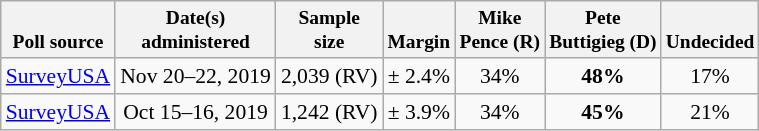<table class="wikitable" style="font-size:90%;text-align:center;">
<tr valign=bottom style="font-size:90%;">
<th>Poll source</th>
<th>Date(s)<br>administered</th>
<th>Sample<br>size</th>
<th>Margin<br></th>
<th>Mike<br>Pence (R)</th>
<th>Pete<br>Buttigieg (D)</th>
<th>Undecided</th>
</tr>
<tr>
<td style="text-align:left;"><a href='#'>SurveyUSA</a></td>
<td>Nov 20–22, 2019</td>
<td>2,039 (RV)</td>
<td>± 2.4%</td>
<td>34%</td>
<td><strong>48%</strong></td>
<td>17%</td>
</tr>
<tr>
<td style="text-align:left;"><a href='#'>SurveyUSA</a></td>
<td>Oct 15–16, 2019</td>
<td>1,242 (RV)</td>
<td>± 3.9%</td>
<td>34%</td>
<td><strong>45%</strong></td>
<td>21%</td>
</tr>
</table>
